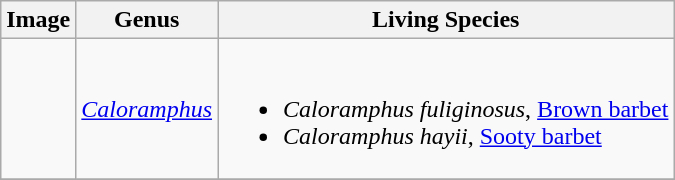<table class="wikitable">
<tr>
<th>Image</th>
<th>Genus</th>
<th>Living Species</th>
</tr>
<tr>
<td></td>
<td><em><a href='#'>Caloramphus</a></em> </td>
<td><br><ul><li><em>Caloramphus fuliginosus</em>, <a href='#'>Brown barbet</a></li><li><em>Caloramphus hayii</em>, <a href='#'>Sooty barbet</a></li></ul></td>
</tr>
<tr>
</tr>
</table>
